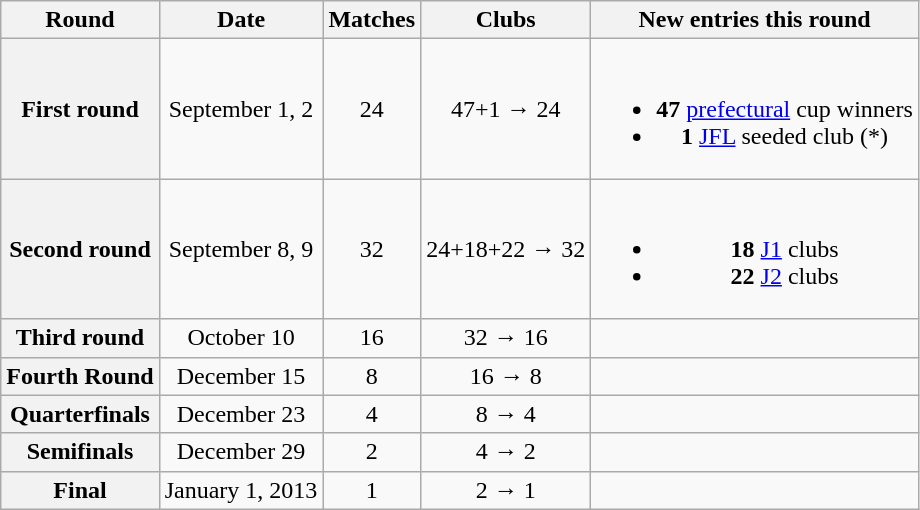<table class="wikitable" style="text-align: center">
<tr>
<th>Round</th>
<th>Date</th>
<th>Matches</th>
<th style="width:100px;">Clubs</th>
<th>New entries this round</th>
</tr>
<tr>
<th>First round</th>
<td>September 1, 2</td>
<td>24</td>
<td>47+1 → 24</td>
<td><br><ul><li><strong>47</strong> <a href='#'>prefectural</a> cup winners</li><li><strong>1</strong> <a href='#'>JFL</a> seeded club (*)</li></ul></td>
</tr>
<tr>
<th>Second round</th>
<td>September 8, 9</td>
<td>32</td>
<td>24+18+22 → 32</td>
<td><br><ul><li><strong>18</strong> <a href='#'>J1</a> clubs</li><li><strong>22</strong> <a href='#'>J2</a> clubs</li></ul></td>
</tr>
<tr>
<th>Third round</th>
<td>October 10</td>
<td>16</td>
<td>32 → 16</td>
<td></td>
</tr>
<tr>
<th>Fourth Round</th>
<td>December 15</td>
<td>8</td>
<td>16 → 8</td>
<td></td>
</tr>
<tr>
<th>Quarterfinals</th>
<td>December 23</td>
<td>4</td>
<td>8 → 4</td>
<td></td>
</tr>
<tr>
<th>Semifinals</th>
<td>December 29</td>
<td>2</td>
<td>4 → 2</td>
<td></td>
</tr>
<tr>
<th>Final</th>
<td>January 1, 2013</td>
<td>1</td>
<td>2 → 1</td>
<td></td>
</tr>
</table>
